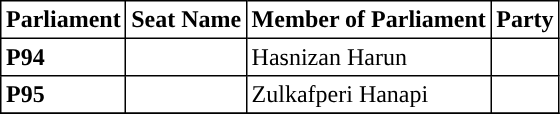<table class="toccolours sortable" border="1" cellpadding="3" style="border-collapse:collapse; text-align: left;">
<tr>
<th align="center">Parliament</th>
<th>Seat Name</th>
<th>Member of Parliament</th>
<th>Party</th>
</tr>
<tr>
<th align="left">P94</th>
<td></td>
<td>Hasnizan Harun</td>
<td></td>
</tr>
<tr>
<th align="left">P95</th>
<td></td>
<td>Zulkafperi Hanapi</td>
<td></td>
</tr>
<tr>
</tr>
</table>
